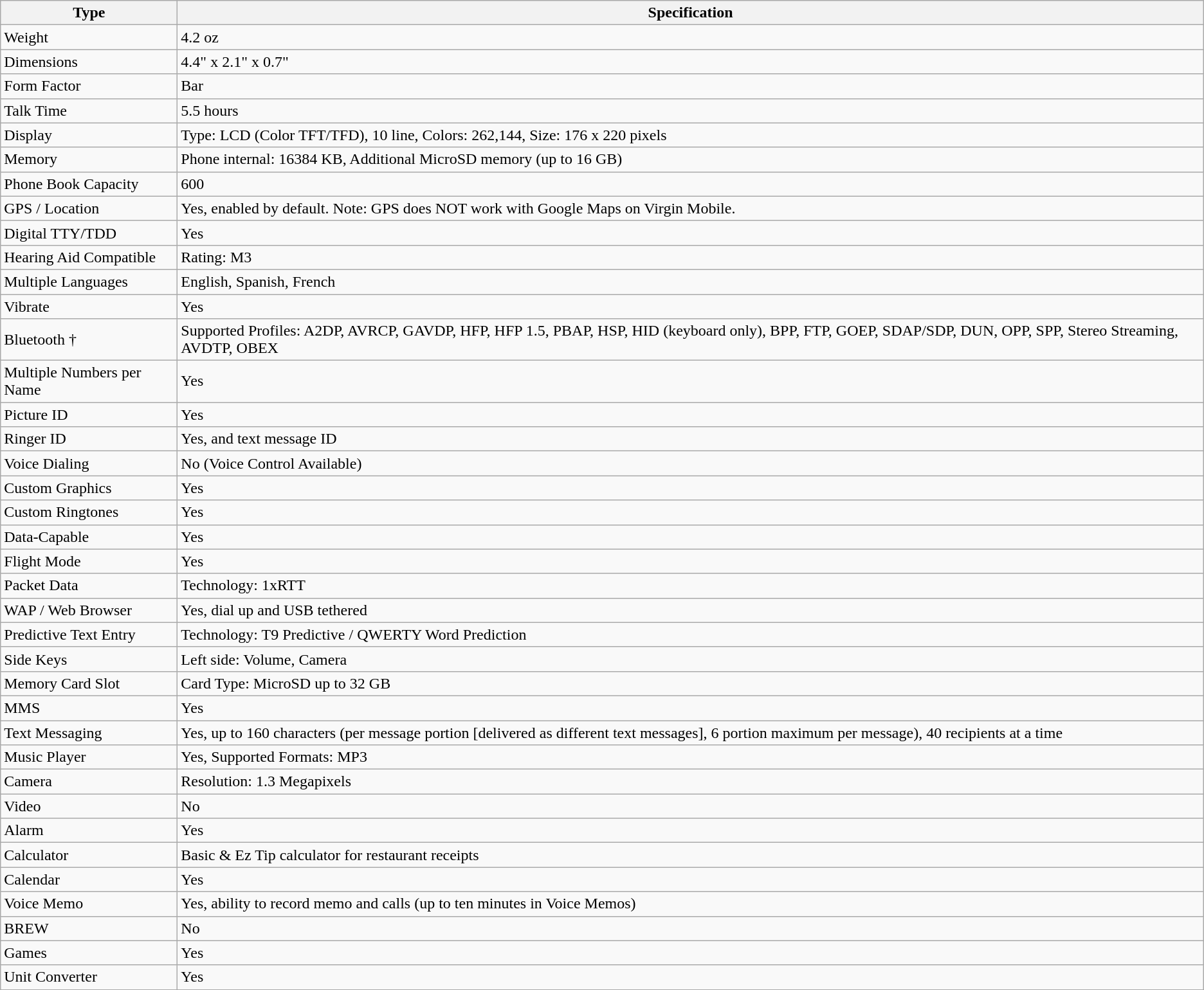<table class="wikitable">
<tr>
<th>Type</th>
<th>Specification</th>
</tr>
<tr>
<td>Weight</td>
<td>4.2 oz</td>
</tr>
<tr>
<td>Dimensions</td>
<td>4.4" x 2.1" x 0.7"</td>
</tr>
<tr>
<td>Form Factor</td>
<td>Bar</td>
</tr>
<tr>
<td>Talk Time</td>
<td>5.5 hours</td>
</tr>
<tr>
<td>Display</td>
<td>Type: LCD (Color TFT/TFD), 10 line, Colors: 262,144, Size: 176 x 220 pixels</td>
</tr>
<tr>
<td>Memory</td>
<td>Phone internal: 16384 KB, Additional MicroSD memory (up to 16 GB)</td>
</tr>
<tr>
<td>Phone Book Capacity</td>
<td>600</td>
</tr>
<tr>
<td>GPS / Location</td>
<td>Yes, enabled by default. Note: GPS does NOT work with Google Maps on Virgin Mobile.</td>
</tr>
<tr>
<td>Digital TTY/TDD</td>
<td>Yes</td>
</tr>
<tr>
<td>Hearing Aid Compatible</td>
<td>Rating: M3</td>
</tr>
<tr>
<td>Multiple Languages</td>
<td>English, Spanish, French</td>
</tr>
<tr>
<td>Vibrate</td>
<td>Yes</td>
</tr>
<tr>
<td>Bluetooth †</td>
<td>Supported Profiles: A2DP, AVRCP, GAVDP, HFP, HFP 1.5, PBAP, HSP, HID (keyboard only), BPP, FTP, GOEP, SDAP/SDP, DUN, OPP, SPP, Stereo Streaming, AVDTP, OBEX</td>
</tr>
<tr>
<td>Multiple Numbers per Name</td>
<td>Yes</td>
</tr>
<tr>
<td>Picture ID</td>
<td>Yes</td>
</tr>
<tr>
<td>Ringer ID</td>
<td>Yes, and text message ID</td>
</tr>
<tr>
<td>Voice Dialing</td>
<td>No (Voice Control Available)</td>
</tr>
<tr>
<td>Custom Graphics</td>
<td>Yes</td>
</tr>
<tr>
<td>Custom Ringtones</td>
<td>Yes</td>
</tr>
<tr>
<td>Data-Capable</td>
<td>Yes</td>
</tr>
<tr>
<td>Flight Mode</td>
<td>Yes</td>
</tr>
<tr>
<td>Packet Data</td>
<td>Technology: 1xRTT</td>
</tr>
<tr>
<td>WAP / Web Browser</td>
<td>Yes, dial up and USB tethered</td>
</tr>
<tr>
<td>Predictive Text Entry</td>
<td>Technology: T9  Predictive / QWERTY Word Prediction</td>
</tr>
<tr>
<td>Side Keys</td>
<td>Left side: Volume, Camera</td>
</tr>
<tr>
<td>Memory Card Slot</td>
<td>Card Type: MicroSD up to 32 GB</td>
</tr>
<tr>
<td>MMS</td>
<td>Yes</td>
</tr>
<tr>
<td>Text Messaging</td>
<td>Yes, up to 160 characters (per message portion [delivered as different text messages], 6 portion maximum per message), 40 recipients at a time</td>
</tr>
<tr>
<td>Music Player</td>
<td>Yes, Supported Formats: MP3</td>
</tr>
<tr>
<td>Camera</td>
<td>Resolution: 1.3 Megapixels</td>
</tr>
<tr>
<td>Video</td>
<td>No</td>
</tr>
<tr>
<td>Alarm</td>
<td>Yes</td>
</tr>
<tr>
<td>Calculator</td>
<td>Basic & Ez Tip calculator for restaurant receipts</td>
</tr>
<tr>
<td>Calendar</td>
<td>Yes</td>
</tr>
<tr>
<td>Voice Memo</td>
<td>Yes, ability to record memo and calls (up to ten minutes in Voice Memos)</td>
</tr>
<tr>
<td>BREW</td>
<td>No</td>
</tr>
<tr>
<td>Games</td>
<td>Yes</td>
</tr>
<tr>
<td>Unit Converter</td>
<td>Yes</td>
</tr>
<tr>
</tr>
</table>
